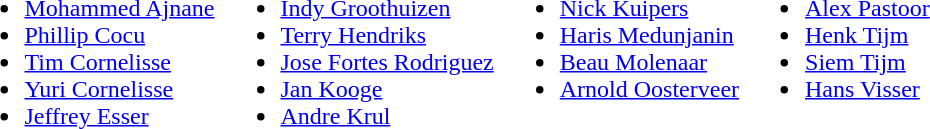<table>
<tr>
<td valign=top><br><ul><li><a href='#'>Mohammed Ajnane</a></li><li><a href='#'>Phillip Cocu</a></li><li><a href='#'>Tim Cornelisse</a></li><li><a href='#'>Yuri Cornelisse</a></li><li><a href='#'>Jeffrey Esser</a></li></ul></td>
<td valign=top><br><ul><li><a href='#'>Indy Groothuizen</a></li><li><a href='#'>Terry Hendriks</a></li><li><a href='#'>Jose Fortes Rodriguez</a></li><li><a href='#'>Jan Kooge</a></li><li><a href='#'>Andre Krul</a></li></ul></td>
<td valign=top><br><ul><li><a href='#'>Nick Kuipers</a></li><li><a href='#'>Haris Medunjanin</a></li><li><a href='#'>Beau Molenaar</a></li><li><a href='#'>Arnold Oosterveer</a></li></ul></td>
<td valign=top><br><ul><li><a href='#'>Alex Pastoor</a></li><li><a href='#'>Henk Tijm</a></li><li><a href='#'>Siem Tijm</a></li><li><a href='#'>Hans Visser</a></li></ul></td>
</tr>
</table>
